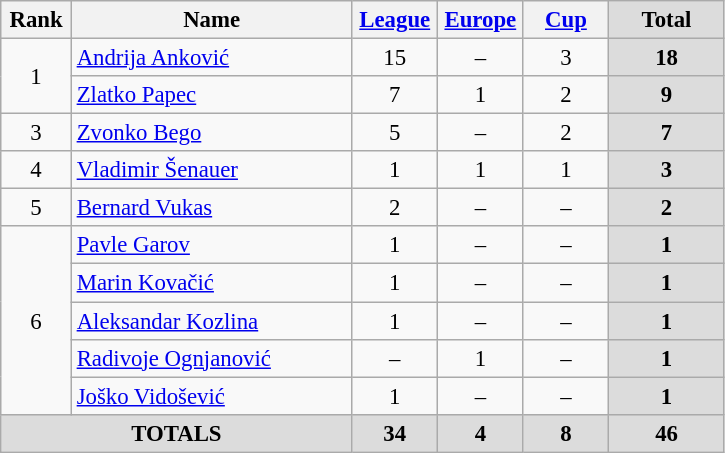<table class="wikitable" style="font-size: 95%; text-align: center;">
<tr>
<th width=40>Rank</th>
<th width=180>Name</th>
<th width=50><a href='#'>League</a></th>
<th width=50><a href='#'>Europe</a></th>
<th width=50><a href='#'>Cup</a></th>
<th width=70 style="background: #DCDCDC">Total</th>
</tr>
<tr>
<td rowspan=2>1</td>
<td style="text-align:left;"> <a href='#'>Andrija Anković</a></td>
<td>15</td>
<td>–</td>
<td>3</td>
<td style="background: #DCDCDC"><strong>18</strong></td>
</tr>
<tr>
<td style="text-align:left;"> <a href='#'>Zlatko Papec</a></td>
<td>7</td>
<td>1</td>
<td>2</td>
<td style="background: #DCDCDC"><strong>9</strong></td>
</tr>
<tr>
<td rowspan=1>3</td>
<td style="text-align:left;"> <a href='#'>Zvonko Bego</a></td>
<td>5</td>
<td>–</td>
<td>2</td>
<td style="background: #DCDCDC"><strong>7</strong></td>
</tr>
<tr>
<td rowspan=1>4</td>
<td style="text-align:left;"> <a href='#'>Vladimir Šenauer</a></td>
<td>1</td>
<td>1</td>
<td>1</td>
<td style="background: #DCDCDC"><strong>3</strong></td>
</tr>
<tr>
<td rowspan=1>5</td>
<td style="text-align:left;"> <a href='#'>Bernard Vukas</a></td>
<td>2</td>
<td>–</td>
<td>–</td>
<td style="background: #DCDCDC"><strong>2</strong></td>
</tr>
<tr>
<td rowspan=5>6</td>
<td style="text-align:left;"> <a href='#'>Pavle Garov</a></td>
<td>1</td>
<td>–</td>
<td>–</td>
<td style="background: #DCDCDC"><strong>1</strong></td>
</tr>
<tr>
<td style="text-align:left;"> <a href='#'>Marin Kovačić</a></td>
<td>1</td>
<td>–</td>
<td>–</td>
<td style="background: #DCDCDC"><strong>1</strong></td>
</tr>
<tr>
<td style="text-align:left;"> <a href='#'>Aleksandar Kozlina</a></td>
<td>1</td>
<td>–</td>
<td>–</td>
<td style="background: #DCDCDC"><strong>1</strong></td>
</tr>
<tr>
<td style="text-align:left;"> <a href='#'>Radivoje Ognjanović</a></td>
<td>–</td>
<td>1</td>
<td>–</td>
<td style="background: #DCDCDC"><strong>1</strong></td>
</tr>
<tr>
<td style="text-align:left;"> <a href='#'>Joško Vidošević</a></td>
<td>1</td>
<td>–</td>
<td>–</td>
<td style="background: #DCDCDC"><strong>1</strong></td>
</tr>
<tr>
<th style="background: #DCDCDC" colspan=2>TOTALS</th>
<td style="background: #DCDCDC"><strong>34</strong></td>
<td style="background: #DCDCDC"><strong>4</strong></td>
<td style="background: #DCDCDC"><strong>8</strong></td>
<td style="background: #DCDCDC"><strong>46</strong></td>
</tr>
</table>
